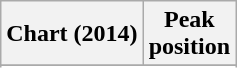<table class="wikitable sortable plainrowheaders">
<tr>
<th scope="col">Chart (2014)</th>
<th scope="col">Peak<br>position</th>
</tr>
<tr>
</tr>
<tr>
</tr>
</table>
